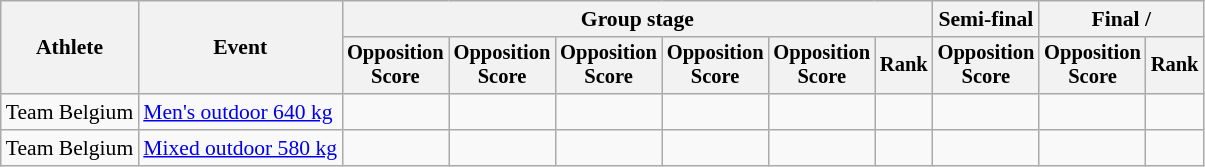<table class="wikitable" style="font-size:90%">
<tr>
<th rowspan=2>Athlete</th>
<th rowspan=2>Event</th>
<th colspan=6>Group stage</th>
<th>Semi-final</th>
<th colspan=2>Final / </th>
</tr>
<tr style="font-size:95%">
<th>Opposition<br>Score</th>
<th>Opposition<br>Score</th>
<th>Opposition<br>Score</th>
<th>Opposition<br>Score</th>
<th>Opposition<br>Score</th>
<th>Rank</th>
<th>Opposition<br>Score</th>
<th>Opposition<br>Score</th>
<th>Rank</th>
</tr>
<tr align=center>
<td align=left>Team Belgium</td>
<td align=left><a href='#'>Men's outdoor 640 kg</a></td>
<td></td>
<td></td>
<td></td>
<td></td>
<td></td>
<td></td>
<td></td>
<td></td>
<td></td>
</tr>
<tr align=center>
<td align=left>Team Belgium</td>
<td align=left><a href='#'>Mixed outdoor 580 kg</a></td>
<td></td>
<td></td>
<td></td>
<td></td>
<td></td>
<td></td>
<td></td>
<td></td>
<td></td>
</tr>
</table>
